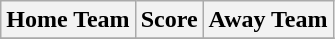<table class="wikitable" style="text-align: center">
<tr>
<th>Home Team</th>
<th>Score</th>
<th>Away Team</th>
</tr>
<tr>
</tr>
</table>
